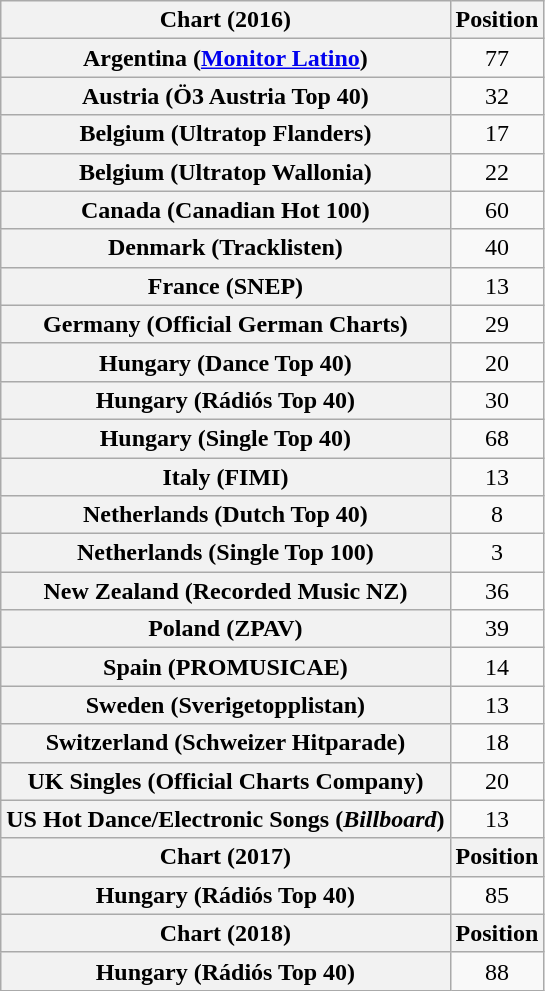<table class="wikitable sortable plainrowheaders" style="text-align:center">
<tr>
<th scope="col">Chart (2016)</th>
<th scope="col">Position</th>
</tr>
<tr>
<th scope="row">Argentina (<a href='#'>Monitor Latino</a>)</th>
<td>77</td>
</tr>
<tr>
<th scope="row">Austria (Ö3 Austria Top 40)</th>
<td>32</td>
</tr>
<tr>
<th scope="row">Belgium (Ultratop Flanders)</th>
<td>17</td>
</tr>
<tr>
<th scope="row">Belgium (Ultratop Wallonia)</th>
<td>22</td>
</tr>
<tr>
<th scope="row">Canada (Canadian Hot 100)</th>
<td>60</td>
</tr>
<tr>
<th scope="row">Denmark (Tracklisten)</th>
<td>40</td>
</tr>
<tr>
<th scope="row">France (SNEP)</th>
<td>13</td>
</tr>
<tr>
<th scope="row">Germany (Official German Charts)</th>
<td>29</td>
</tr>
<tr>
<th scope="row">Hungary (Dance Top 40)</th>
<td>20</td>
</tr>
<tr>
<th scope="row">Hungary (Rádiós Top 40)</th>
<td>30</td>
</tr>
<tr>
<th scope="row">Hungary (Single Top 40)</th>
<td>68</td>
</tr>
<tr>
<th scope="row">Italy (FIMI)</th>
<td>13</td>
</tr>
<tr>
<th scope="row">Netherlands (Dutch Top 40)</th>
<td>8</td>
</tr>
<tr>
<th scope="row">Netherlands (Single Top 100)</th>
<td>3</td>
</tr>
<tr>
<th scope="row">New Zealand (Recorded Music NZ)</th>
<td>36</td>
</tr>
<tr>
<th scope="row">Poland (ZPAV)</th>
<td>39</td>
</tr>
<tr>
<th scope="row">Spain (PROMUSICAE)</th>
<td>14</td>
</tr>
<tr>
<th scope="row">Sweden (Sverigetopplistan)</th>
<td>13</td>
</tr>
<tr>
<th scope="row">Switzerland (Schweizer Hitparade)</th>
<td>18</td>
</tr>
<tr>
<th scope="row">UK Singles (Official Charts Company)</th>
<td>20</td>
</tr>
<tr>
<th scope="row">US Hot Dance/Electronic Songs (<em>Billboard</em>)</th>
<td>13</td>
</tr>
<tr>
<th scope="col">Chart (2017)</th>
<th scope="col">Position</th>
</tr>
<tr>
<th scope="row">Hungary (Rádiós Top 40)</th>
<td>85</td>
</tr>
<tr>
<th scope="col">Chart (2018)</th>
<th scope="col">Position</th>
</tr>
<tr>
<th scope="row">Hungary (Rádiós Top 40)</th>
<td>88</td>
</tr>
</table>
